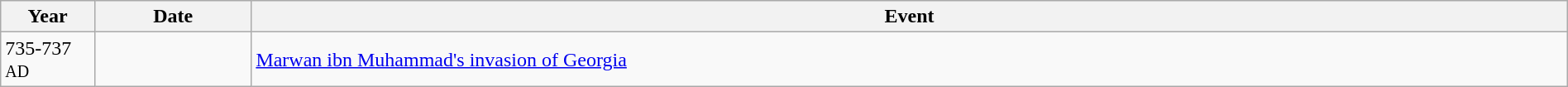<table class="wikitable" width="100%">
<tr>
<th style="width:6%">Year</th>
<th style="width:10%">Date</th>
<th>Event</th>
</tr>
<tr>
<td>735-737 <small>AD</small></td>
<td></td>
<td><a href='#'>Marwan ibn Muhammad's invasion of Georgia</a></td>
</tr>
</table>
